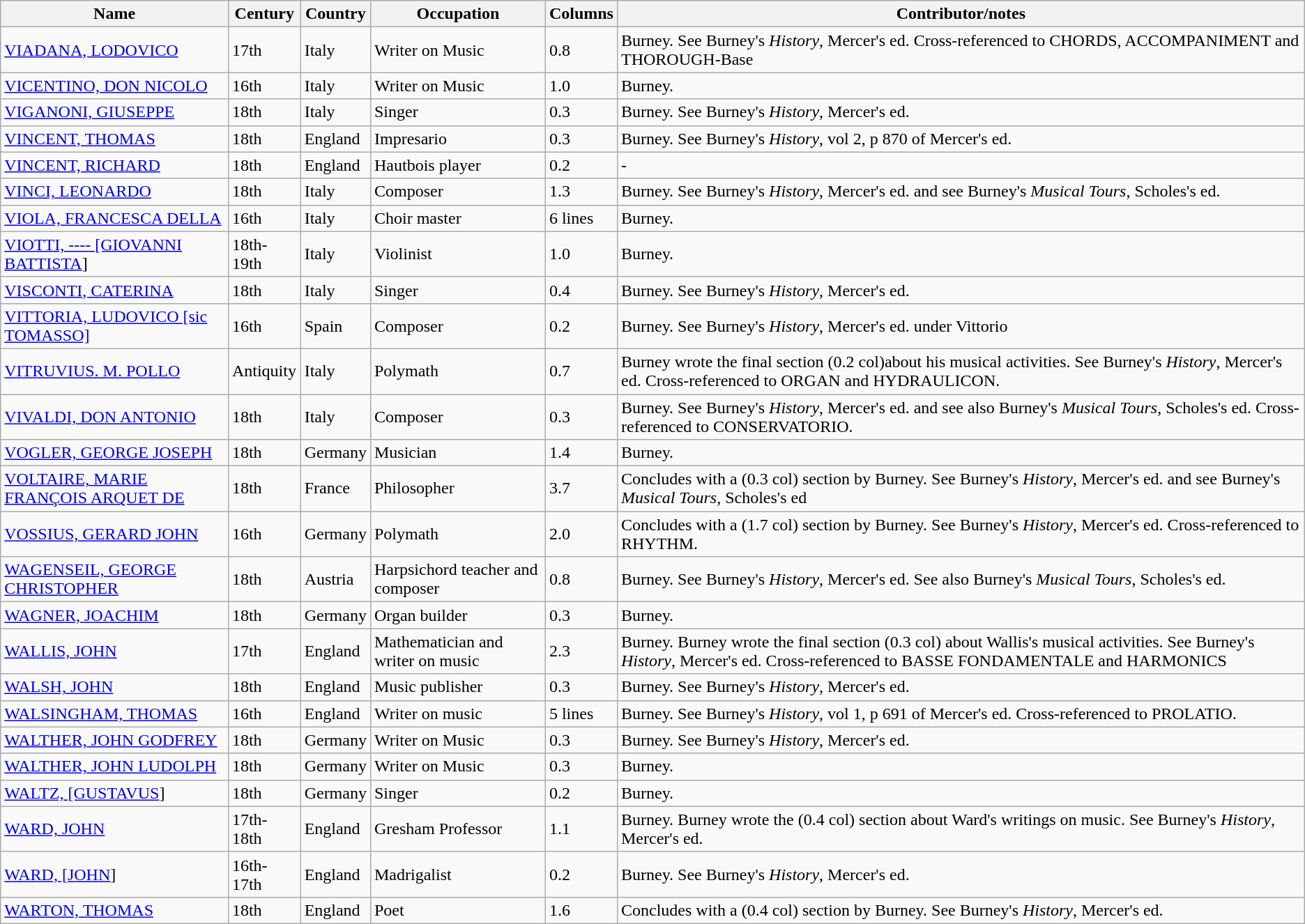<table class="wikitable">
<tr>
<th>Name</th>
<th>Century</th>
<th>Country</th>
<th>Occupation</th>
<th>Columns</th>
<th>Contributor/notes</th>
</tr>
<tr>
<td><a href='#'>VIADANA, LODOVICO</a></td>
<td>17th</td>
<td>Italy</td>
<td>Writer on Music</td>
<td>0.8</td>
<td>Burney. See Burney's <em>History</em>, Mercer's ed. Cross-referenced to CHORDS, ACCOMPANIMENT and THOROUGH-Base</td>
</tr>
<tr>
<td><a href='#'>VICENTINO, DON NICOLO</a></td>
<td>16th</td>
<td>Italy</td>
<td>Writer on Music</td>
<td>1.0</td>
<td>Burney.</td>
</tr>
<tr>
<td><a href='#'>VIGANONI, GIUSEPPE</a></td>
<td>18th</td>
<td>Italy</td>
<td>Singer</td>
<td>0.3</td>
<td>Burney. See Burney's <em>History</em>, Mercer's ed.</td>
</tr>
<tr>
<td><a href='#'>VINCENT, THOMAS</a></td>
<td>18th</td>
<td>England</td>
<td>Impresario</td>
<td>0.3</td>
<td>Burney. See Burney's <em>History</em>, vol 2, p 870 of Mercer's ed.</td>
</tr>
<tr>
<td><a href='#'>VINCENT, RICHARD</a></td>
<td>18th</td>
<td>England</td>
<td>Hautbois player</td>
<td>0.2</td>
<td Burney. See Burney's >-</td>
</tr>
<tr>
<td><a href='#'>VINCI, LEONARDO</a></td>
<td>18th</td>
<td>Italy</td>
<td>Composer</td>
<td>1.3</td>
<td>Burney. See Burney's <em>History</em>, Mercer's ed. and see Burney's <em>Musical Tours</em>, Scholes's ed.</td>
</tr>
<tr>
<td><a href='#'>VIOLA, FRANCESCA DELLA</a></td>
<td>16th</td>
<td>Italy</td>
<td>Choir master</td>
<td>6 lines</td>
<td>Burney.</td>
</tr>
<tr>
<td><a href='#'>VIOTTI, ---- [GIOVANNI BATTISTA</a>]</td>
<td>18th-19th</td>
<td>Italy</td>
<td>Violinist</td>
<td>1.0</td>
<td>Burney.</td>
</tr>
<tr>
<td><a href='#'>VISCONTI, CATERINA</a></td>
<td>18th</td>
<td>Italy</td>
<td>Singer</td>
<td>0.4</td>
<td>Burney. See Burney's <em>History</em>, Mercer's ed.</td>
</tr>
<tr>
<td><a href='#'>VITTORIA, LUDOVICO [sic TOMASSO]</a></td>
<td>16th</td>
<td>Spain</td>
<td>Composer</td>
<td>0.2</td>
<td>Burney. See Burney's <em>History</em>, Mercer's ed. under Vittorio</td>
</tr>
<tr>
<td><a href='#'>VITRUVIUS. M. POLLO</a></td>
<td>Antiquity</td>
<td>Italy</td>
<td>Polymath</td>
<td>0.7</td>
<td>Burney wrote the final section (0.2 col)about his musical activities.  See Burney's <em>History</em>, Mercer's ed. Cross-referenced to ORGAN and HYDRAULICON.</td>
</tr>
<tr>
<td><a href='#'>VIVALDI, DON ANTONIO</a></td>
<td>18th</td>
<td>Italy</td>
<td>Composer</td>
<td>0.3</td>
<td>Burney. See Burney's <em>History</em>, Mercer's ed. and see also Burney's <em>Musical Tours</em>,  Scholes's ed. Cross-referenced to CONSERVATORIO.</td>
</tr>
<tr>
<td><a href='#'>VOGLER, GEORGE JOSEPH</a></td>
<td>18th</td>
<td>Germany</td>
<td>Musician</td>
<td>1.4</td>
<td>Burney.</td>
</tr>
<tr>
<td><a href='#'>VOLTAIRE, MARIE FRANÇOIS ARQUET DE</a></td>
<td>18th</td>
<td>France</td>
<td>Philosopher</td>
<td>3.7</td>
<td>Concludes with a (0.3 col) section by Burney. See Burney's <em>History</em>, Mercer's ed. and see Burney's <em>Musical Tours</em>, Scholes's ed</td>
</tr>
<tr>
<td><a href='#'>VOSSIUS, GERARD JOHN</a></td>
<td>16th</td>
<td>Germany</td>
<td>Polymath</td>
<td>2.0</td>
<td>Concludes with a (1.7 col) section by Burney. See Burney's <em>History</em>, Mercer's ed. Cross-referenced to RHYTHM.</td>
</tr>
<tr>
<td><a href='#'>WAGENSEIL, GEORGE CHRISTOPHER</a></td>
<td>18th</td>
<td>Austria</td>
<td>Harpsichord teacher and composer</td>
<td>0.8</td>
<td>Burney. See Burney's <em>History</em>, Mercer's ed. See also Burney's <em>Musical Tours</em>, Scholes's ed.</td>
</tr>
<tr>
<td><a href='#'>WAGNER, JOACHIM</a></td>
<td>18th</td>
<td>Germany</td>
<td>Organ builder</td>
<td>0.3</td>
<td>Burney.</td>
</tr>
<tr>
<td><a href='#'>WALLIS, JOHN</a></td>
<td>17th</td>
<td>England</td>
<td>Mathematician and writer on music</td>
<td>2.3</td>
<td>Burney. Burney wrote the final section (0.3 col) about Wallis's musical activities. See Burney's <em>History</em>, Mercer's ed. Cross-referenced to BASSE FONDAMENTALE and HARMONICS</td>
</tr>
<tr>
<td><a href='#'>WALSH, JOHN</a></td>
<td>18th</td>
<td>England</td>
<td>Music publisher</td>
<td>0.3</td>
<td>Burney. See Burney's <em>History</em>, Mercer's ed.</td>
</tr>
<tr>
<td><a href='#'>WALSINGHAM, THOMAS</a></td>
<td>16th</td>
<td>England</td>
<td>Writer on music</td>
<td>5 lines</td>
<td>Burney. See Burney's <em>History</em>, vol 1, p 691 of Mercer's ed. Cross-referenced to PROLATIO.</td>
</tr>
<tr>
<td><a href='#'>WALTHER, JOHN GODFREY</a></td>
<td>18th</td>
<td>Germany</td>
<td>Writer on Music</td>
<td>0.3</td>
<td>Burney. See Burney's <em>History</em>, Mercer's ed.</td>
</tr>
<tr>
<td><a href='#'>WALTHER, JOHN LUDOLPH</a></td>
<td>18th</td>
<td>Germany</td>
<td>Writer on Music</td>
<td>0.3</td>
<td>Burney.</td>
</tr>
<tr>
<td><a href='#'>WALTZ, [GUSTAVUS</a>]</td>
<td>18th</td>
<td>Germany</td>
<td>Singer</td>
<td>0.2</td>
<td>Burney.</td>
</tr>
<tr>
<td><a href='#'>WARD, JOHN</a></td>
<td>17th-18th</td>
<td>England</td>
<td>Gresham Professor</td>
<td>1.1</td>
<td>Burney. Burney wrote the (0.4 col) section about Ward's writings on music. See Burney's <em>History</em>, Mercer's ed.</td>
</tr>
<tr>
<td><a href='#'>WARD, [JOHN</a>]</td>
<td>16th-17th</td>
<td>England</td>
<td>Madrigalist</td>
<td>0.2</td>
<td>Burney. See Burney's <em>History</em>, Mercer's ed.</td>
</tr>
<tr>
<td><a href='#'>WARTON, THOMAS</a></td>
<td>18th</td>
<td>England</td>
<td>Poet</td>
<td>1.6</td>
<td>Concludes with a (0.4 col) section by Burney. See Burney's <em>History</em>, Mercer's ed.</td>
</tr>
</table>
